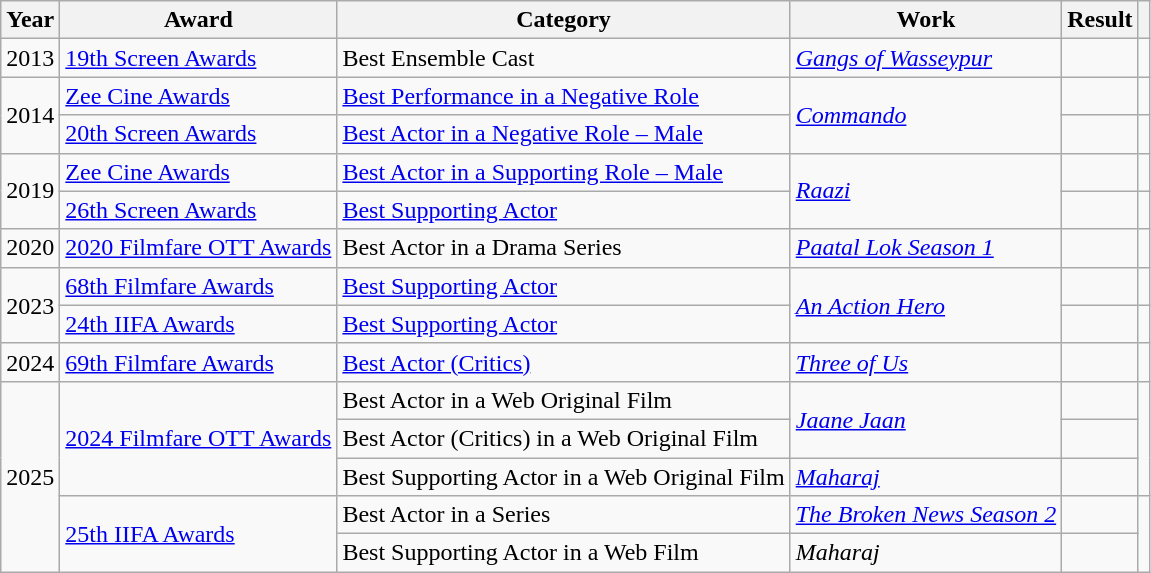<table class="wikitable sortable">
<tr>
<th>Year</th>
<th>Award</th>
<th>Category</th>
<th>Work</th>
<th>Result</th>
<th></th>
</tr>
<tr>
<td>2013</td>
<td><a href='#'>19th Screen Awards</a></td>
<td>Best Ensemble Cast</td>
<td><em><a href='#'>Gangs of Wasseypur</a></em></td>
<td></td>
<td></td>
</tr>
<tr>
<td rowspan="2">2014</td>
<td><a href='#'>Zee Cine Awards</a></td>
<td><a href='#'>Best Performance in a Negative Role</a></td>
<td rowspan="2"><a href='#'><em>Commando</em></a></td>
<td></td>
<td></td>
</tr>
<tr>
<td><a href='#'>20th Screen Awards</a></td>
<td><a href='#'>Best Actor in a Negative Role – Male</a></td>
<td></td>
<td></td>
</tr>
<tr>
<td rowspan="2">2019</td>
<td><a href='#'>Zee Cine Awards</a></td>
<td><a href='#'>Best Actor in a Supporting Role – Male</a></td>
<td rowspan="2"><em><a href='#'>Raazi</a></em></td>
<td></td>
<td></td>
</tr>
<tr>
<td><a href='#'>26th Screen Awards</a></td>
<td><a href='#'>Best Supporting Actor</a></td>
<td></td>
<td></td>
</tr>
<tr>
<td>2020</td>
<td><a href='#'>2020 Filmfare OTT Awards</a></td>
<td>Best Actor in a Drama Series</td>
<td><em><a href='#'>Paatal Lok Season 1</a></em></td>
<td></td>
<td rowspan="1"></td>
</tr>
<tr>
<td rowspan="2">2023</td>
<td><a href='#'>68th Filmfare Awards</a></td>
<td><a href='#'>Best Supporting Actor</a></td>
<td rowspan="2"><em><a href='#'>An Action Hero</a></em></td>
<td></td>
<td></td>
</tr>
<tr>
<td><a href='#'>24th IIFA Awards</a></td>
<td><a href='#'>Best Supporting Actor</a></td>
<td></td>
<td></td>
</tr>
<tr>
<td>2024</td>
<td><a href='#'>69th Filmfare Awards</a></td>
<td><a href='#'>Best Actor (Critics)</a></td>
<td><em><a href='#'>Three of Us</a></em></td>
<td></td>
<td></td>
</tr>
<tr>
<td rowspan="5">2025</td>
<td rowspan="3"><a href='#'>2024 Filmfare OTT Awards</a></td>
<td>Best Actor in a Web Original Film</td>
<td rowspan="2"><a href='#'><em>Jaane Jaan</em></a></td>
<td></td>
<td rowspan="3"></td>
</tr>
<tr>
<td>Best Actor (Critics) in a Web Original Film</td>
<td></td>
</tr>
<tr>
<td>Best Supporting Actor in a Web Original Film</td>
<td><em><a href='#'>Maharaj</a></em></td>
<td></td>
</tr>
<tr>
<td rowspan="2"><a href='#'>25th IIFA Awards</a></td>
<td>Best Actor in a Series</td>
<td><a href='#'><em>The Broken News Season 2</em></a></td>
<td></td>
<td rowspan="2"></td>
</tr>
<tr>
<td>Best Supporting Actor in a Web Film</td>
<td><em>Maharaj</em></td>
<td></td>
</tr>
</table>
